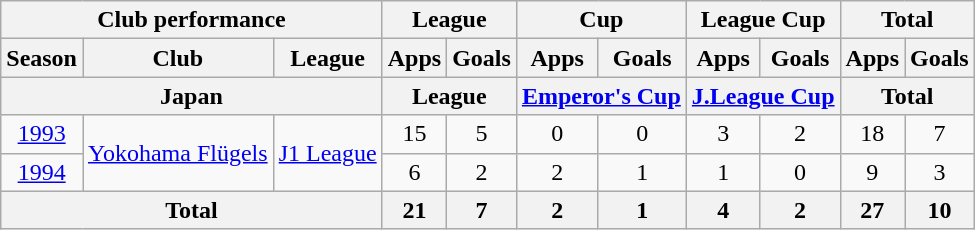<table class="wikitable" style="text-align:center;">
<tr>
<th colspan=3>Club performance</th>
<th colspan=2>League</th>
<th colspan=2>Cup</th>
<th colspan=2>League Cup</th>
<th colspan=2>Total</th>
</tr>
<tr>
<th>Season</th>
<th>Club</th>
<th>League</th>
<th>Apps</th>
<th>Goals</th>
<th>Apps</th>
<th>Goals</th>
<th>Apps</th>
<th>Goals</th>
<th>Apps</th>
<th>Goals</th>
</tr>
<tr>
<th colspan=3>Japan</th>
<th colspan=2>League</th>
<th colspan=2><a href='#'>Emperor's Cup</a></th>
<th colspan=2><a href='#'>J.League Cup</a></th>
<th colspan=2>Total</th>
</tr>
<tr>
<td><a href='#'>1993</a></td>
<td rowspan="2"><a href='#'>Yokohama Flügels</a></td>
<td rowspan="2"><a href='#'>J1 League</a></td>
<td>15</td>
<td>5</td>
<td>0</td>
<td>0</td>
<td>3</td>
<td>2</td>
<td>18</td>
<td>7</td>
</tr>
<tr>
<td><a href='#'>1994</a></td>
<td>6</td>
<td>2</td>
<td>2</td>
<td>1</td>
<td>1</td>
<td>0</td>
<td>9</td>
<td>3</td>
</tr>
<tr>
<th colspan=3>Total</th>
<th>21</th>
<th>7</th>
<th>2</th>
<th>1</th>
<th>4</th>
<th>2</th>
<th>27</th>
<th>10</th>
</tr>
</table>
